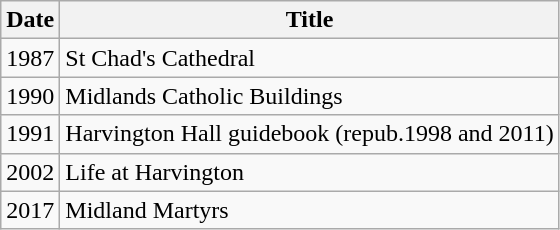<table class="wikitable sortable mw-collapsible mw-collapsed">
<tr>
<th>Date</th>
<th>Title</th>
</tr>
<tr>
<td>1987</td>
<td>St Chad's Cathedral</td>
</tr>
<tr>
<td>1990</td>
<td>Midlands Catholic Buildings</td>
</tr>
<tr>
<td>1991</td>
<td>Harvington Hall guidebook (repub.1998 and 2011)</td>
</tr>
<tr>
<td>2002</td>
<td>Life at Harvington</td>
</tr>
<tr>
<td>2017</td>
<td>Midland Martyrs</td>
</tr>
</table>
